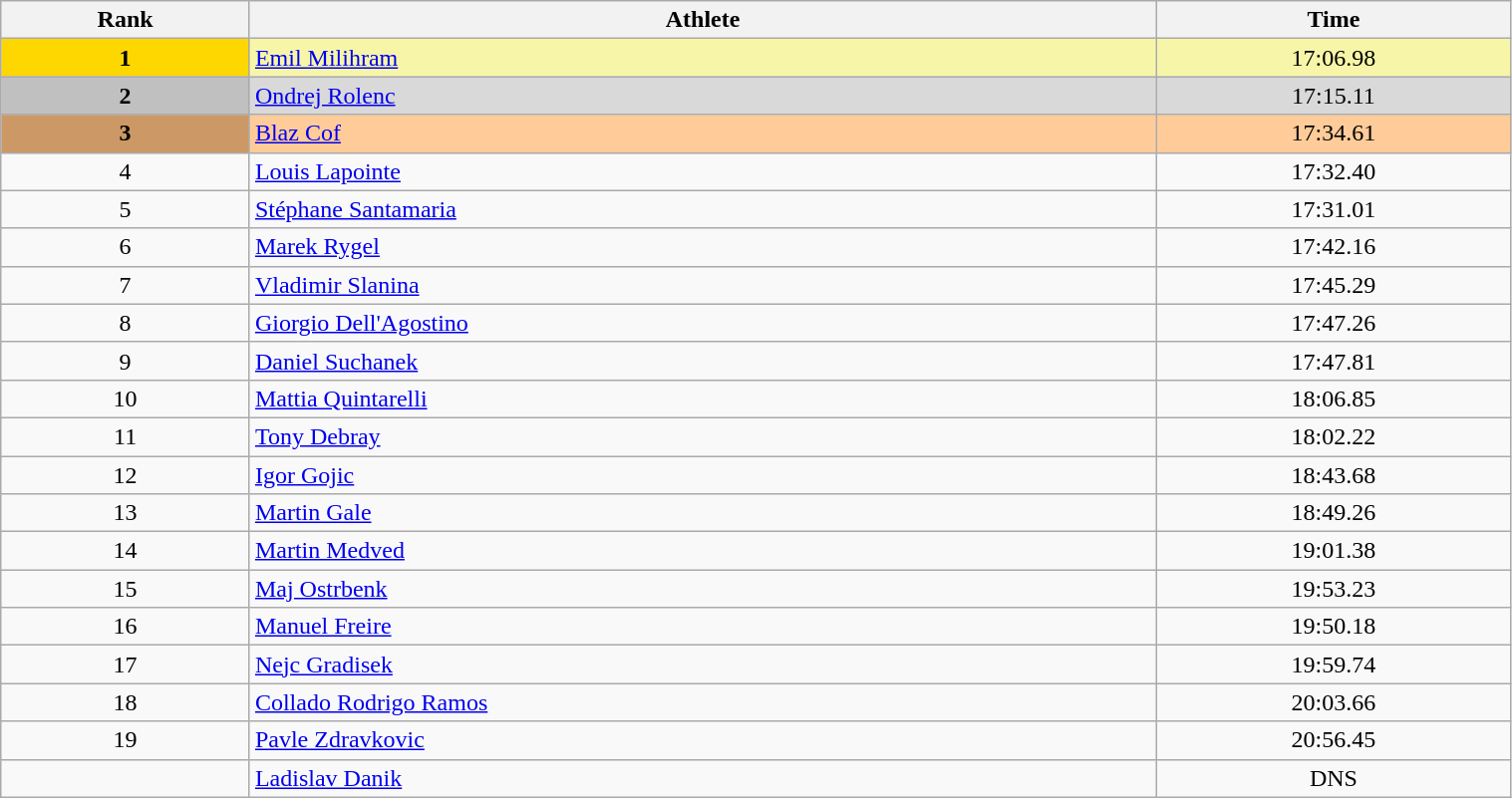<table class="wikitable" width=80% style="font-size:100%; text-align:center;">
<tr>
<th>Rank</th>
<th>Athlete</th>
<th>Time</th>
</tr>
<tr align="center" valign="top" bgcolor="#F7F6A8">
<th style="background:#ffd700;">1</th>
<td align=left> <a href='#'>Emil Milihram</a></td>
<td>17:06.98</td>
</tr>
<tr align="center" valign="top" bgcolor="#D9D9D9">
<th style="background:#c0c0c0;">2</th>
<td align=left> <a href='#'>Ondrej Rolenc</a></td>
<td>17:15.11</td>
</tr>
<tr align="center" valign="top" bgcolor="#FFCC99">
<th style="background:#cc9966;">3</th>
<td align=left> <a href='#'>Blaz Cof</a></td>
<td>17:34.61</td>
</tr>
<tr>
<td>4</td>
<td align=left> <a href='#'>Louis Lapointe</a></td>
<td>17:32.40</td>
</tr>
<tr>
<td>5</td>
<td align=left> <a href='#'>Stéphane Santamaria</a></td>
<td>17:31.01</td>
</tr>
<tr>
<td>6</td>
<td align=left> <a href='#'>Marek Rygel</a></td>
<td>17:42.16</td>
</tr>
<tr>
<td>7</td>
<td align=left> <a href='#'>Vladimir Slanina</a></td>
<td>17:45.29</td>
</tr>
<tr>
<td>8</td>
<td align=left> <a href='#'>Giorgio Dell'Agostino</a></td>
<td>17:47.26</td>
</tr>
<tr>
<td>9</td>
<td align=left> <a href='#'>Daniel Suchanek</a></td>
<td>17:47.81</td>
</tr>
<tr>
<td>10</td>
<td align=left> <a href='#'>Mattia Quintarelli</a></td>
<td>18:06.85</td>
</tr>
<tr>
<td>11</td>
<td align=left> <a href='#'>Tony Debray</a></td>
<td>18:02.22</td>
</tr>
<tr>
<td>12</td>
<td align=left> <a href='#'>Igor Gojic</a></td>
<td>18:43.68</td>
</tr>
<tr>
<td>13</td>
<td align=left> <a href='#'>Martin Gale</a></td>
<td>18:49.26</td>
</tr>
<tr>
<td>14</td>
<td align=left> <a href='#'>Martin Medved</a></td>
<td>19:01.38</td>
</tr>
<tr>
<td>15</td>
<td align=left> <a href='#'>Maj Ostrbenk</a></td>
<td>19:53.23</td>
</tr>
<tr>
<td>16</td>
<td align=left> <a href='#'>Manuel Freire</a></td>
<td>19:50.18</td>
</tr>
<tr>
<td>17</td>
<td align=left> <a href='#'>Nejc Gradisek</a></td>
<td>19:59.74</td>
</tr>
<tr>
<td>18</td>
<td align=left> <a href='#'>Collado Rodrigo Ramos</a></td>
<td>20:03.66</td>
</tr>
<tr>
<td>19</td>
<td align=left> <a href='#'>Pavle Zdravkovic</a></td>
<td>20:56.45</td>
</tr>
<tr>
<td></td>
<td align=left> <a href='#'>Ladislav Danik</a></td>
<td>DNS</td>
</tr>
</table>
